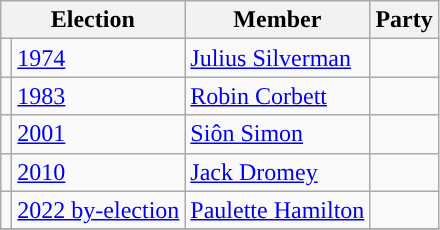<table class="wikitable">
<tr>
<th colspan="2">Election</th>
<th>Member</th>
<th>Party</th>
</tr>
<tr>
<td style="color:inherit;background-color: "></td>
<td><a href='#'>1974</a></td>
<td><a href='#'>Julius Silverman</a></td>
<td></td>
</tr>
<tr>
<td style="color:inherit;background-color: "></td>
<td><a href='#'>1983</a></td>
<td><a href='#'>Robin Corbett</a></td>
<td></td>
</tr>
<tr>
<td style="color:inherit;background-color: "></td>
<td><a href='#'>2001</a></td>
<td><a href='#'>Siôn Simon</a></td>
<td></td>
</tr>
<tr>
<td style="color:inherit;background-color: "></td>
<td><a href='#'>2010</a></td>
<td><a href='#'>Jack Dromey</a></td>
<td></td>
</tr>
<tr>
<td style="color:inherit;background-color: "></td>
<td><a href='#'>2022 by-election</a></td>
<td><a href='#'>Paulette Hamilton</a></td>
<td></td>
</tr>
<tr>
</tr>
</table>
